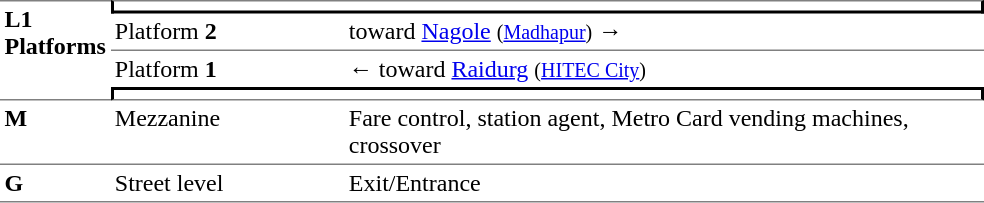<table border=0 cellspacing=0 cellpadding=3>
<tr>
<td style="border-bottom:solid 1px gray;vertical-align:top;border-top:solid 1px gray;" rowspan=4;><strong>L1<br>Platforms</strong></td>
<td style="border-top:solid 1px gray;border-right:solid 2px black;border-left:solid 2px black;border-bottom:solid 2px black;text-align:center;" colspan=2></td>
</tr>
<tr>
<td style="border-bottom:solid 1px gray;" width=150>Platform <span><strong>2</strong></span></td>
<td style="border-bottom:solid 1px gray;" width=390>  toward <a href='#'>Nagole</a> <small>(<a href='#'>Madhapur</a>)</small> →</td>
</tr>
<tr>
<td>Platform <span><strong>1</strong></span></td>
<td>←  toward <a href='#'>Raidurg</a> <small>(<a href='#'>HITEC City</a>)</small></td>
</tr>
<tr>
<td style="border-top:solid 2px black;border-right:solid 2px black;border-left:solid 2px black;border-bottom:solid 1px gray;text-align:center;" colspan=2></td>
</tr>
<tr>
<td style="vertical-align:top"><strong>M</strong></td>
<td style="vertical-align:top">Mezzanine</td>
<td style="vertical-align:top">Fare control, station agent, Metro Card vending machines, crossover</td>
</tr>
<tr>
<td style="border-bottom:solid 1px gray;border-top:solid 1px gray; vertical-align:top" width=50><strong>G</strong></td>
<td style="border-top:solid 1px gray;border-bottom:solid 1px gray; vertical-align:top" width=100>Street level</td>
<td style="border-top:solid 1px gray;border-bottom:solid 1px gray; vertical-align:top" width=420>Exit/Entrance</td>
</tr>
</table>
